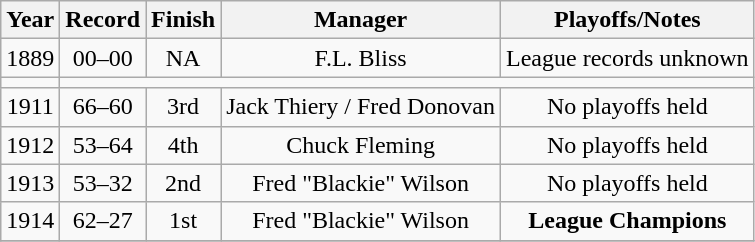<table class="wikitable" style="text-align:center">
<tr>
<th>Year</th>
<th>Record</th>
<th>Finish</th>
<th>Manager</th>
<th>Playoffs/Notes</th>
</tr>
<tr align=center>
<td>1889</td>
<td>00–00</td>
<td>NA</td>
<td>F.L. Bliss</td>
<td>League records unknown</td>
</tr>
<tr align=center>
<td></td>
</tr>
<tr align=center>
<td>1911</td>
<td>66–60</td>
<td>3rd</td>
<td>Jack Thiery / Fred Donovan</td>
<td>No playoffs held</td>
</tr>
<tr align=center>
<td>1912</td>
<td>53–64</td>
<td>4th</td>
<td>Chuck Fleming</td>
<td>No playoffs held</td>
</tr>
<tr align=center>
<td>1913</td>
<td>53–32</td>
<td>2nd</td>
<td>Fred "Blackie" Wilson</td>
<td>No playoffs held</td>
</tr>
<tr align=center>
<td>1914</td>
<td>62–27</td>
<td>1st</td>
<td>Fred "Blackie" Wilson</td>
<td><strong>League Champions</strong></td>
</tr>
<tr align=center>
</tr>
</table>
